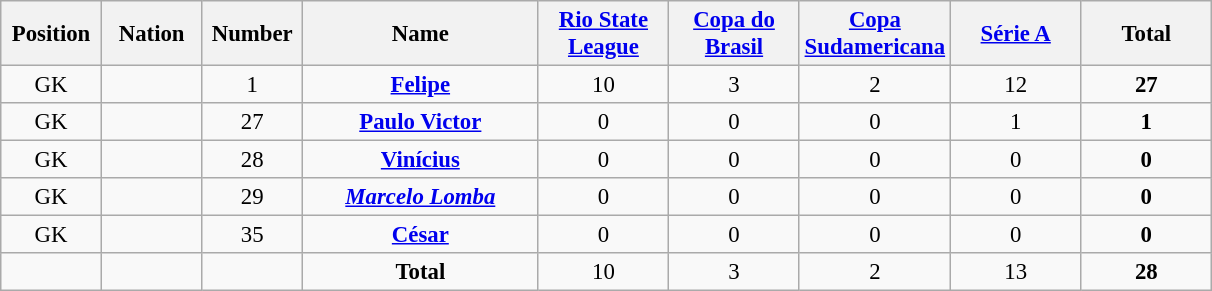<table class="wikitable" style="font-size: 95%; text-align: center;">
<tr>
<th width=60>Position</th>
<th width=60>Nation</th>
<th width=60>Number</th>
<th width=150>Name</th>
<th width=80><a href='#'>Rio State League</a></th>
<th width=80><a href='#'>Copa do Brasil</a></th>
<th width=80><a href='#'>Copa Sudamericana</a></th>
<th width=80><a href='#'>Série A</a></th>
<th width=80>Total</th>
</tr>
<tr>
<td>GK</td>
<td></td>
<td>1</td>
<td><strong><a href='#'>Felipe</a></strong></td>
<td>10</td>
<td>3</td>
<td>2</td>
<td>12</td>
<td><strong>27</strong></td>
</tr>
<tr>
<td>GK</td>
<td></td>
<td>27</td>
<td><strong><a href='#'>Paulo Victor</a></strong></td>
<td>0</td>
<td>0</td>
<td>0</td>
<td>1</td>
<td><strong>1</strong></td>
</tr>
<tr>
<td>GK</td>
<td></td>
<td>28</td>
<td><strong><a href='#'>Vinícius</a></strong></td>
<td>0</td>
<td>0</td>
<td>0</td>
<td>0</td>
<td><strong>0</strong></td>
</tr>
<tr>
<td>GK</td>
<td></td>
<td>29</td>
<td><strong><em><a href='#'>Marcelo Lomba</a></em></strong></td>
<td>0</td>
<td>0</td>
<td>0</td>
<td>0</td>
<td><strong>0</strong></td>
</tr>
<tr>
<td>GK</td>
<td></td>
<td>35</td>
<td><strong><a href='#'>César</a></strong></td>
<td>0</td>
<td>0</td>
<td>0</td>
<td>0</td>
<td><strong>0</strong></td>
</tr>
<tr>
<td></td>
<td></td>
<td></td>
<td><strong>Total</strong></td>
<td>10</td>
<td>3</td>
<td>2</td>
<td>13</td>
<td><strong>28</strong></td>
</tr>
</table>
